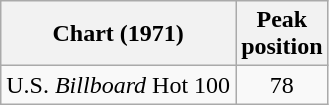<table class="wikitable">
<tr>
<th align="left">Chart (1971)</th>
<th align="center">Peak<br>position</th>
</tr>
<tr>
<td align="left">U.S. <em>Billboard</em> Hot 100</td>
<td align="center">78</td>
</tr>
</table>
